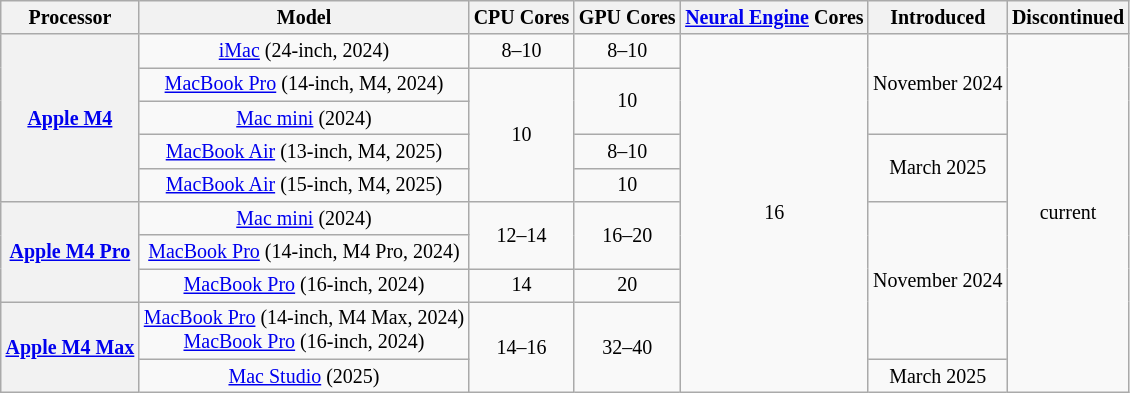<table class="wikitable sortable" style="font-size:smaller; text-align:center">
<tr>
<th>Processor</th>
<th>Model</th>
<th>CPU Cores</th>
<th>GPU Cores</th>
<th><a href='#'>Neural Engine</a> Cores</th>
<th>Introduced</th>
<th>Discontinued</th>
</tr>
<tr>
<th data-sort-value=1 rowspan=5><a href='#'>Apple M4</a></th>
<td><a href='#'>iMac</a> (24-inch, 2024)</td>
<td>8–10</td>
<td>8–10</td>
<td rowspan=10>16</td>
<td rowspan=3>November 2024</td>
<td rowspan=10>current</td>
</tr>
<tr>
<td><a href='#'>MacBook Pro</a> (14-inch, M4, 2024)</td>
<td rowspan=4>10</td>
<td rowspan=2>10</td>
</tr>
<tr>
<td><a href='#'>Mac mini</a> (2024)</td>
</tr>
<tr>
<td><a href='#'>MacBook Air</a> (13-inch, M4, 2025)</td>
<td>8–10</td>
<td rowspan=2>March 2025</td>
</tr>
<tr>
<td><a href='#'>MacBook Air</a> (15-inch, M4, 2025)</td>
<td>10</td>
</tr>
<tr>
<th data-sort-value=2 rowspan=3><a href='#'>Apple M4 Pro</a></th>
<td><a href='#'>Mac mini</a> (2024)</td>
<td rowspan=2>12–14</td>
<td rowspan=2>16–20</td>
<td rowspan=4>November 2024</td>
</tr>
<tr>
<td><a href='#'>MacBook Pro</a> (14-inch, M4 Pro, 2024)</td>
</tr>
<tr>
<td><a href='#'>MacBook Pro</a> (16-inch, 2024)</td>
<td>14</td>
<td>20</td>
</tr>
<tr>
<th data-sort-value=3 rowspan=2><a href='#'>Apple M4 Max</a></th>
<td><a href='#'>MacBook Pro</a> (14-inch, M4 Max, 2024)<br><a href='#'>MacBook Pro</a> (16-inch, 2024)</td>
<td rowspan=2>14–16</td>
<td rowspan=2>32–40</td>
</tr>
<tr>
<td><a href='#'>Mac Studio</a> (2025)</td>
<td>March 2025</td>
</tr>
</table>
